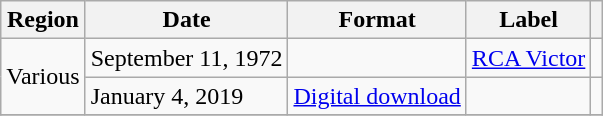<table class="wikitable plainrowheaders">
<tr>
<th scope="col">Region</th>
<th scope="col">Date</th>
<th scope="col">Format</th>
<th scope="col">Label</th>
<th scope="col"></th>
</tr>
<tr>
<td rowspan = "2">Various</td>
<td>September 11, 1972</td>
<td></td>
<td><a href='#'>RCA Victor</a></td>
<td></td>
</tr>
<tr>
<td>January 4, 2019</td>
<td><a href='#'>Digital download</a></td>
<td></td>
<td></td>
</tr>
<tr>
</tr>
</table>
